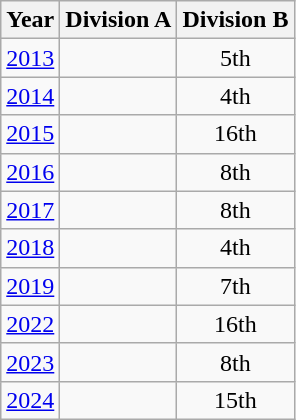<table class="wikitable" style="text-align:center">
<tr>
<th>Year</th>
<th>Division A</th>
<th>Division B</th>
</tr>
<tr>
<td><a href='#'>2013</a></td>
<td></td>
<td>5th</td>
</tr>
<tr>
<td><a href='#'>2014</a></td>
<td></td>
<td>4th</td>
</tr>
<tr>
<td><a href='#'>2015</a></td>
<td></td>
<td>16th</td>
</tr>
<tr>
<td><a href='#'>2016</a></td>
<td></td>
<td>8th</td>
</tr>
<tr>
<td><a href='#'>2017</a></td>
<td></td>
<td>8th</td>
</tr>
<tr>
<td><a href='#'>2018</a></td>
<td></td>
<td>4th</td>
</tr>
<tr>
<td><a href='#'>2019</a></td>
<td></td>
<td>7th</td>
</tr>
<tr>
<td><a href='#'>2022</a></td>
<td></td>
<td>16th</td>
</tr>
<tr>
<td><a href='#'>2023</a></td>
<td></td>
<td>8th</td>
</tr>
<tr>
<td><a href='#'>2024</a></td>
<td></td>
<td>15th</td>
</tr>
</table>
